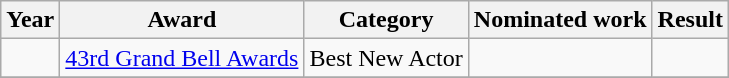<table class="wikitable">
<tr>
<th>Year</th>
<th>Award</th>
<th>Category</th>
<th>Nominated work</th>
<th>Result</th>
</tr>
<tr>
<td></td>
<td><a href='#'>43rd Grand Bell Awards</a></td>
<td>Best New Actor</td>
<td></td>
<td></td>
</tr>
<tr>
</tr>
</table>
